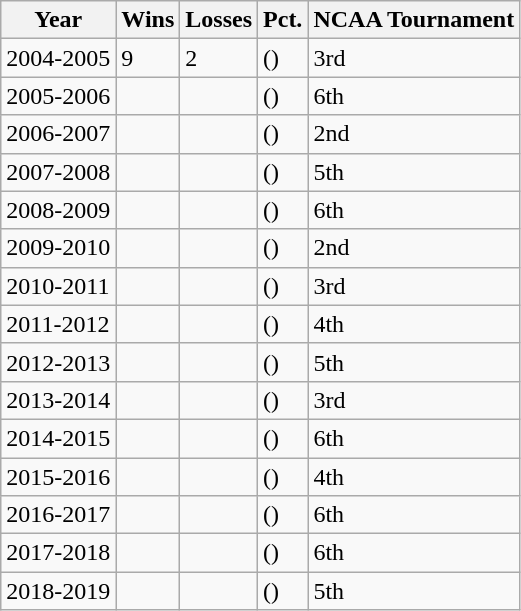<table class="wikitable">
<tr>
<th>Year</th>
<th>Wins</th>
<th>Losses</th>
<th>Pct.</th>
<th>NCAA Tournament</th>
</tr>
<tr>
<td>2004-2005</td>
<td>9</td>
<td>2</td>
<td>()</td>
<td>3rd</td>
</tr>
<tr>
<td>2005-2006</td>
<td></td>
<td></td>
<td>()</td>
<td>6th</td>
</tr>
<tr>
<td>2006-2007</td>
<td></td>
<td></td>
<td>()</td>
<td>2nd</td>
</tr>
<tr>
<td>2007-2008</td>
<td></td>
<td></td>
<td>()</td>
<td>5th</td>
</tr>
<tr>
<td>2008-2009</td>
<td></td>
<td></td>
<td>()</td>
<td>6th</td>
</tr>
<tr>
<td>2009-2010</td>
<td></td>
<td></td>
<td>()</td>
<td>2nd</td>
</tr>
<tr>
<td>2010-2011</td>
<td></td>
<td></td>
<td>()</td>
<td>3rd</td>
</tr>
<tr>
<td>2011-2012</td>
<td></td>
<td></td>
<td>()</td>
<td>4th</td>
</tr>
<tr>
<td>2012-2013</td>
<td></td>
<td></td>
<td>()</td>
<td>5th</td>
</tr>
<tr>
<td>2013-2014</td>
<td></td>
<td></td>
<td>()</td>
<td>3rd</td>
</tr>
<tr>
<td>2014-2015</td>
<td></td>
<td></td>
<td>()</td>
<td>6th</td>
</tr>
<tr>
<td>2015-2016</td>
<td></td>
<td></td>
<td>()</td>
<td>4th</td>
</tr>
<tr>
<td>2016-2017</td>
<td></td>
<td></td>
<td>()</td>
<td>6th</td>
</tr>
<tr>
<td>2017-2018</td>
<td></td>
<td></td>
<td>()</td>
<td>6th</td>
</tr>
<tr>
<td>2018-2019</td>
<td></td>
<td></td>
<td>()</td>
<td>5th</td>
</tr>
</table>
